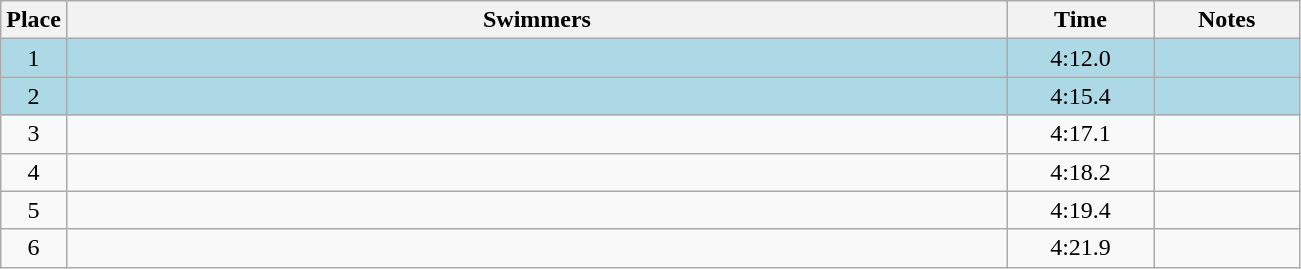<table class=wikitable style="text-align:center">
<tr>
<th>Place</th>
<th width=620>Swimmers</th>
<th width=90>Time</th>
<th width=90>Notes</th>
</tr>
<tr bgcolor=lightblue>
<td>1</td>
<td align=left></td>
<td>4:12.0</td>
<td></td>
</tr>
<tr bgcolor=lightblue>
<td>2</td>
<td align=left></td>
<td>4:15.4</td>
<td></td>
</tr>
<tr>
<td>3</td>
<td align=left></td>
<td>4:17.1</td>
<td></td>
</tr>
<tr>
<td>4</td>
<td align=left></td>
<td>4:18.2</td>
<td></td>
</tr>
<tr>
<td>5</td>
<td align=left></td>
<td>4:19.4</td>
<td></td>
</tr>
<tr>
<td>6</td>
<td align=left></td>
<td>4:21.9</td>
<td></td>
</tr>
</table>
